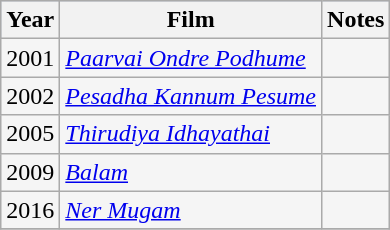<table class="wikitable sortable" style="background:#f5f5f5;">
<tr style="background:#B0C4DE;">
<th>Year</th>
<th>Film</th>
<th class=unsortable>Notes</th>
</tr>
<tr>
<td>2001</td>
<td><em><a href='#'>Paarvai Ondre Podhume</a></em></td>
<td></td>
</tr>
<tr>
<td>2002</td>
<td><em><a href='#'>Pesadha Kannum Pesume</a></em></td>
<td></td>
</tr>
<tr>
<td>2005</td>
<td><em><a href='#'>Thirudiya Idhayathai</a></em></td>
<td></td>
</tr>
<tr>
<td>2009</td>
<td><em><a href='#'>Balam</a></em></td>
<td></td>
</tr>
<tr>
<td>2016</td>
<td><em><a href='#'>Ner Mugam</a></em></td>
<td></td>
</tr>
<tr>
</tr>
</table>
